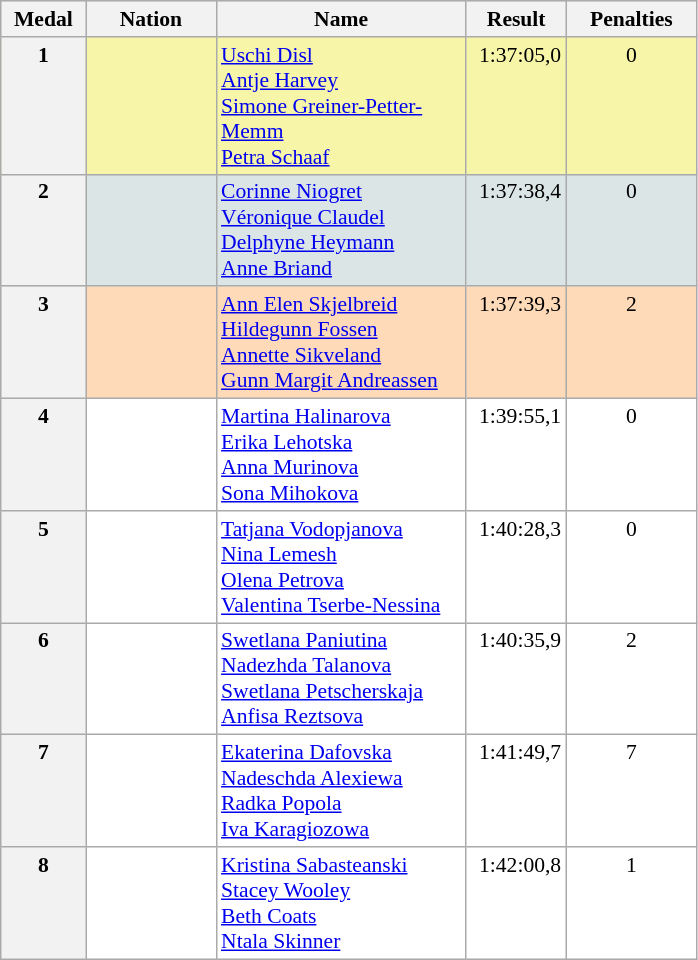<table class=wikitable style="border:1px solid #AAAAAA;font-size:90%">
<tr bgcolor="#E4E4E4">
<th style="border-bottom:1px solid #AAAAAA" width=50>Medal</th>
<th style="border-bottom:1px solid #AAAAAA" width=80>Nation</th>
<th style="border-bottom:1px solid #AAAAAA" width=160>Name</th>
<th style="border-bottom:1px solid #AAAAAA" width=60>Result</th>
<th style="border-bottom:1px solid #AAAAAA" width=80>Penalties</th>
</tr>
<tr align="center" valign="top" bgcolor="#F7F6A8">
<th>1</th>
<td align="left"></td>
<td align="left"><a href='#'>Uschi Disl</a><br><a href='#'>Antje Harvey</a><br><a href='#'>Simone Greiner-Petter-Memm</a><br><a href='#'>Petra Schaaf</a></td>
<td align="right">1:37:05,0</td>
<td align="center">0<br><br></td>
</tr>
<tr align="center" valign="top" bgcolor="#DCE5E5">
<th>2</th>
<td align="left"></td>
<td align="left"><a href='#'>Corinne Niogret</a><br><a href='#'>Véronique Claudel</a><br><a href='#'>Delphyne Heymann</a><br><a href='#'>Anne Briand</a></td>
<td align="right">1:37:38,4</td>
<td align="center">0<br><br></td>
</tr>
<tr align="center" valign="top" bgcolor="#FFDAB9">
<th>3</th>
<td align="left"></td>
<td align="left"><a href='#'>Ann Elen Skjelbreid</a><br><a href='#'>Hildegunn Fossen</a><br><a href='#'>Annette Sikveland</a><br><a href='#'>Gunn Margit Andreassen</a></td>
<td align="right">1:37:39,3</td>
<td align="center">2<br><br></td>
</tr>
<tr align="center" valign="top" bgcolor="#FFFFFF">
<th>4</th>
<td align="left"></td>
<td align="left"><a href='#'>Martina Halinarova</a><br><a href='#'>Erika Lehotska</a><br><a href='#'>Anna Murinova</a><br><a href='#'>Sona Mihokova</a></td>
<td align="right">1:39:55,1</td>
<td align="center">0<br><br></td>
</tr>
<tr align="center" valign="top" bgcolor="#FFFFFF">
<th>5</th>
<td align="left"></td>
<td align="left"><a href='#'>Tatjana Vodopjanova</a><br><a href='#'>Nina Lemesh</a><br><a href='#'>Olena Petrova</a><br><a href='#'>Valentina Tserbe-Nessina</a></td>
<td align="right">1:40:28,3</td>
<td align="center">0<br><br></td>
</tr>
<tr align="center" valign="top" bgcolor="#FFFFFF">
<th>6</th>
<td align="left"></td>
<td align="left"><a href='#'>Swetlana Paniutina</a><br><a href='#'>Nadezhda Talanova</a><br><a href='#'>Swetlana Petscherskaja</a><br><a href='#'>Anfisa Reztsova</a></td>
<td align="right">1:40:35,9</td>
<td align="center">2<br><br></td>
</tr>
<tr align="center" valign="top" bgcolor="#FFFFFF">
<th>7</th>
<td align="left"></td>
<td align="left"><a href='#'>Ekaterina Dafovska</a><br><a href='#'>Nadeschda Alexiewa</a><br><a href='#'>Radka Popola</a><br><a href='#'>Iva Karagiozowa</a></td>
<td align="right">1:41:49,7</td>
<td align="center">7<br><br></td>
</tr>
<tr align="center" valign="top" bgcolor="#FFFFFF">
<th>8</th>
<td align="left"></td>
<td align="left"><a href='#'>Kristina Sabasteanski</a><br><a href='#'>Stacey Wooley</a><br><a href='#'>Beth Coats</a><br><a href='#'>Ntala Skinner</a></td>
<td align="right">1:42:00,8</td>
<td align="center">1<br><br></td>
</tr>
</table>
